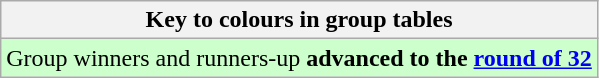<table class="wikitable">
<tr>
<th>Key to colours in group tables</th>
</tr>
<tr bgcolor=#ccffcc>
<td>Group winners and runners-up <strong>advanced to the <a href='#'>round of 32</a></strong></td>
</tr>
</table>
